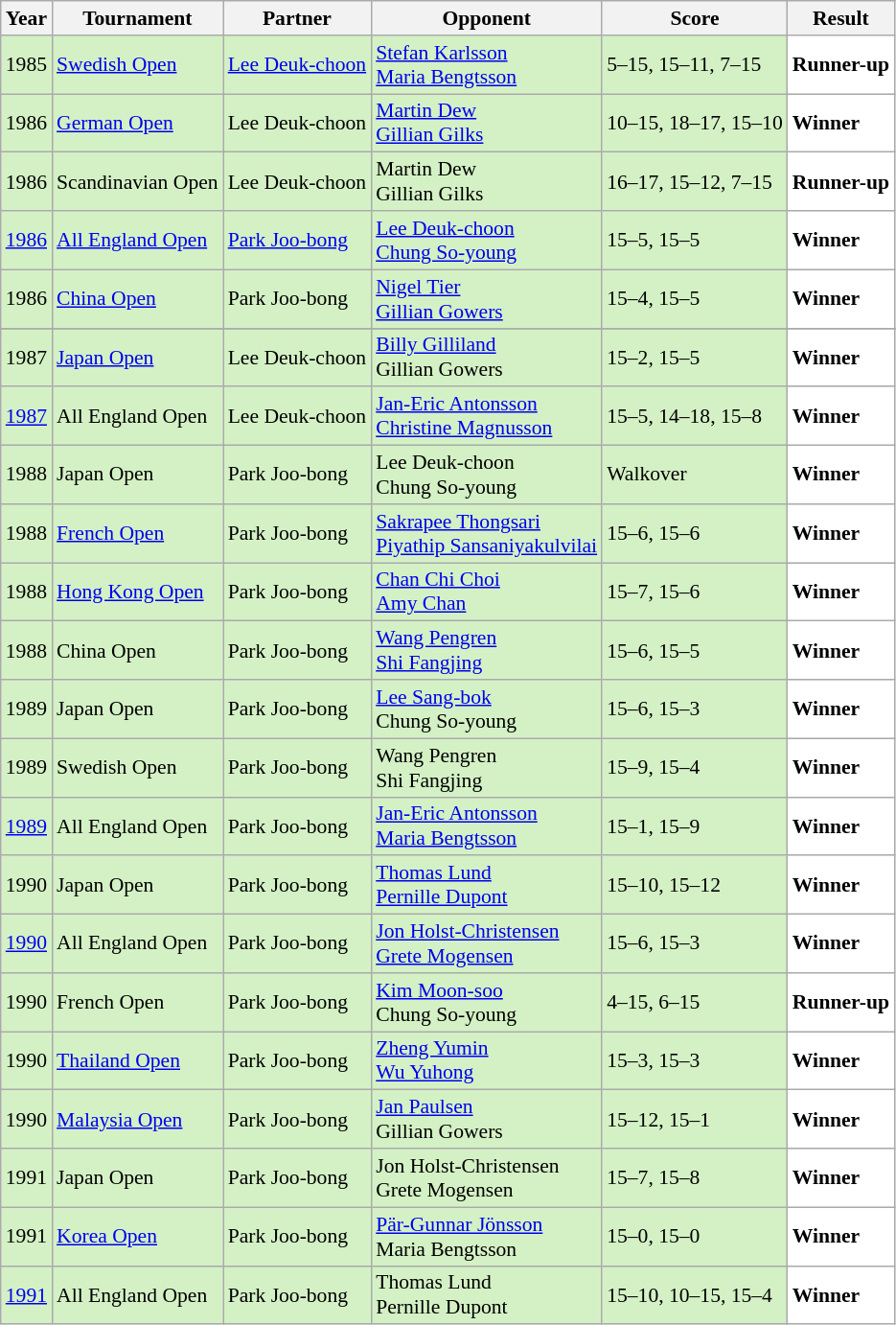<table class="sortable wikitable" style="font-size:90%;">
<tr>
<th>Year</th>
<th>Tournament</th>
<th>Partner</th>
<th>Opponent</th>
<th>Score</th>
<th>Result</th>
</tr>
<tr style="background:#D4F1C5">
<td align="center">1985</td>
<td><a href='#'>Swedish Open</a></td>
<td> <a href='#'>Lee Deuk-choon</a></td>
<td> <a href='#'>Stefan Karlsson</a><br> <a href='#'>Maria Bengtsson</a></td>
<td>5–15, 15–11, 7–15</td>
<td style="text-align:left; background:white"> <strong>Runner-up</strong></td>
</tr>
<tr style="background:#D4F1C5">
<td align="center">1986</td>
<td><a href='#'>German Open</a></td>
<td> Lee Deuk-choon</td>
<td> <a href='#'>Martin Dew</a><br> <a href='#'>Gillian Gilks</a></td>
<td>10–15, 18–17, 15–10</td>
<td style="text-align:left; background:white"> <strong>Winner</strong></td>
</tr>
<tr style="background:#D4F1C5">
<td align="center">1986</td>
<td>Scandinavian Open</td>
<td> Lee Deuk-choon</td>
<td> Martin Dew<br> Gillian Gilks</td>
<td>16–17, 15–12, 7–15</td>
<td style="text-align:left; background:white"> <strong>Runner-up</strong></td>
</tr>
<tr style="background:#D4F1C5">
<td align="center"><a href='#'>1986</a></td>
<td><a href='#'>All England Open</a></td>
<td> <a href='#'>Park Joo-bong</a></td>
<td> <a href='#'>Lee Deuk-choon</a><br> <a href='#'>Chung So-young</a></td>
<td>15–5, 15–5</td>
<td style="text-align:left; background:white"> <strong>Winner</strong></td>
</tr>
<tr style="background:#D4F1C5">
<td align="center">1986</td>
<td><a href='#'>China Open</a></td>
<td> Park Joo-bong</td>
<td> <a href='#'>Nigel Tier</a> <br>  <a href='#'>Gillian Gowers</a></td>
<td>15–4, 15–5</td>
<td style="text-align:left; background:white"> <strong>Winner</strong></td>
</tr>
<tr style="background:#D4F1C5">
</tr>
<tr style="background:#D4F1C5">
<td align="center">1987</td>
<td><a href='#'>Japan Open</a></td>
<td> Lee Deuk-choon</td>
<td> <a href='#'>Billy Gilliland</a><br> Gillian Gowers</td>
<td>15–2, 15–5</td>
<td style="text-align:left; background:white"> <strong>Winner</strong></td>
</tr>
<tr style="background:#D4F1C5">
<td align="center"><a href='#'>1987</a></td>
<td>All England Open</td>
<td> Lee Deuk-choon</td>
<td> <a href='#'>Jan-Eric Antonsson</a><br> <a href='#'>Christine Magnusson</a></td>
<td>15–5, 14–18, 15–8</td>
<td style="text-align:left; background:white"> <strong>Winner</strong></td>
</tr>
<tr style="background:#D4F1C5">
<td align="center">1988</td>
<td>Japan Open</td>
<td> Park Joo-bong</td>
<td> Lee Deuk-choon <br>  Chung So-young</td>
<td>Walkover</td>
<td style="text-align:left; background:white"> <strong>Winner</strong></td>
</tr>
<tr style="background:#D4F1C5">
<td align="center">1988</td>
<td><a href='#'>French Open</a></td>
<td> Park Joo-bong</td>
<td> <a href='#'>Sakrapee Thongsari</a> <br>  <a href='#'>Piyathip Sansaniyakulvilai</a></td>
<td>15–6, 15–6</td>
<td style="text-align:left; background:white"> <strong>Winner</strong></td>
</tr>
<tr style="background:#D4F1C5">
<td align="center">1988</td>
<td><a href='#'>Hong Kong Open</a></td>
<td> Park Joo-bong</td>
<td> <a href='#'>Chan Chi Choi</a> <br>  <a href='#'>Amy Chan</a></td>
<td>15–7, 15–6</td>
<td style="text-align:left; background:white"> <strong>Winner</strong></td>
</tr>
<tr style="background:#D4F1C5">
<td align="center">1988</td>
<td>China Open</td>
<td> Park Joo-bong</td>
<td> <a href='#'>Wang Pengren</a> <br>  <a href='#'>Shi Fangjing</a></td>
<td>15–6, 15–5</td>
<td style="text-align:left; background:white"> <strong>Winner</strong></td>
</tr>
<tr style="background:#D4F1C5">
<td align="center">1989</td>
<td>Japan Open</td>
<td> Park Joo-bong</td>
<td> <a href='#'>Lee Sang-bok</a> <br>  Chung So-young</td>
<td>15–6, 15–3</td>
<td style="text-align:left; background:white"> <strong>Winner</strong></td>
</tr>
<tr style="background:#D4F1C5">
<td align="center">1989</td>
<td>Swedish Open</td>
<td> Park Joo-bong</td>
<td> Wang Pengren <br>  Shi Fangjing</td>
<td>15–9, 15–4</td>
<td style="text-align:left; background:white"> <strong>Winner</strong></td>
</tr>
<tr style="background:#D4F1C5">
<td align="center"><a href='#'>1989</a></td>
<td>All England Open</td>
<td> Park Joo-bong</td>
<td> <a href='#'>Jan-Eric Antonsson</a> <br>  <a href='#'>Maria Bengtsson</a></td>
<td>15–1, 15–9</td>
<td style="text-align:left; background:white"> <strong>Winner</strong></td>
</tr>
<tr style="background:#D4F1C5">
<td align="center">1990</td>
<td>Japan Open</td>
<td> Park Joo-bong</td>
<td> <a href='#'>Thomas Lund</a> <br>  <a href='#'>Pernille Dupont</a></td>
<td>15–10, 15–12</td>
<td style="text-align:left; background:white"> <strong>Winner</strong></td>
</tr>
<tr style="background:#D4F1C5">
<td align="center"><a href='#'>1990</a></td>
<td>All England Open</td>
<td> Park Joo-bong</td>
<td> <a href='#'>Jon Holst-Christensen</a> <br>  <a href='#'>Grete Mogensen</a></td>
<td>15–6, 15–3</td>
<td style="text-align:left; background:white"> <strong>Winner</strong></td>
</tr>
<tr style="background:#D4F1C5">
<td align="center">1990</td>
<td>French Open</td>
<td> Park Joo-bong</td>
<td> <a href='#'>Kim Moon-soo</a> <br>  Chung So-young</td>
<td>4–15, 6–15</td>
<td style="text-align:left; background:white"> <strong>Runner-up</strong></td>
</tr>
<tr style="background:#D4F1C5">
<td align="center">1990</td>
<td><a href='#'>Thailand Open</a></td>
<td> Park Joo-bong</td>
<td> <a href='#'>Zheng Yumin</a> <br>  <a href='#'>Wu Yuhong</a></td>
<td>15–3, 15–3</td>
<td style="text-align:left; background:white"> <strong>Winner</strong></td>
</tr>
<tr style="background:#D4F1C5">
<td align="center">1990</td>
<td><a href='#'>Malaysia Open</a></td>
<td> Park Joo-bong</td>
<td> <a href='#'>Jan Paulsen</a> <br>  Gillian Gowers</td>
<td>15–12, 15–1</td>
<td style="text-align:left; background:white"> <strong>Winner</strong></td>
</tr>
<tr style="background:#D4F1C5">
<td align="center">1991</td>
<td>Japan Open</td>
<td> Park Joo-bong</td>
<td> Jon Holst-Christensen <br>  Grete Mogensen</td>
<td>15–7, 15–8</td>
<td style="text-align:left; background:white"> <strong>Winner</strong></td>
</tr>
<tr style="background:#D4F1C5">
<td align="center">1991</td>
<td><a href='#'>Korea Open</a></td>
<td> Park Joo-bong</td>
<td> <a href='#'>Pär-Gunnar Jönsson</a> <br>  Maria Bengtsson</td>
<td>15–0, 15–0</td>
<td style="text-align:left; background:white"> <strong>Winner</strong></td>
</tr>
<tr style="background:#D4F1C5">
<td align="center"><a href='#'>1991</a></td>
<td>All England Open</td>
<td> Park Joo-bong</td>
<td> Thomas Lund <br>  Pernille Dupont</td>
<td>15–10, 10–15, 15–4</td>
<td style="text-align:left; background:white"> <strong>Winner</strong></td>
</tr>
</table>
